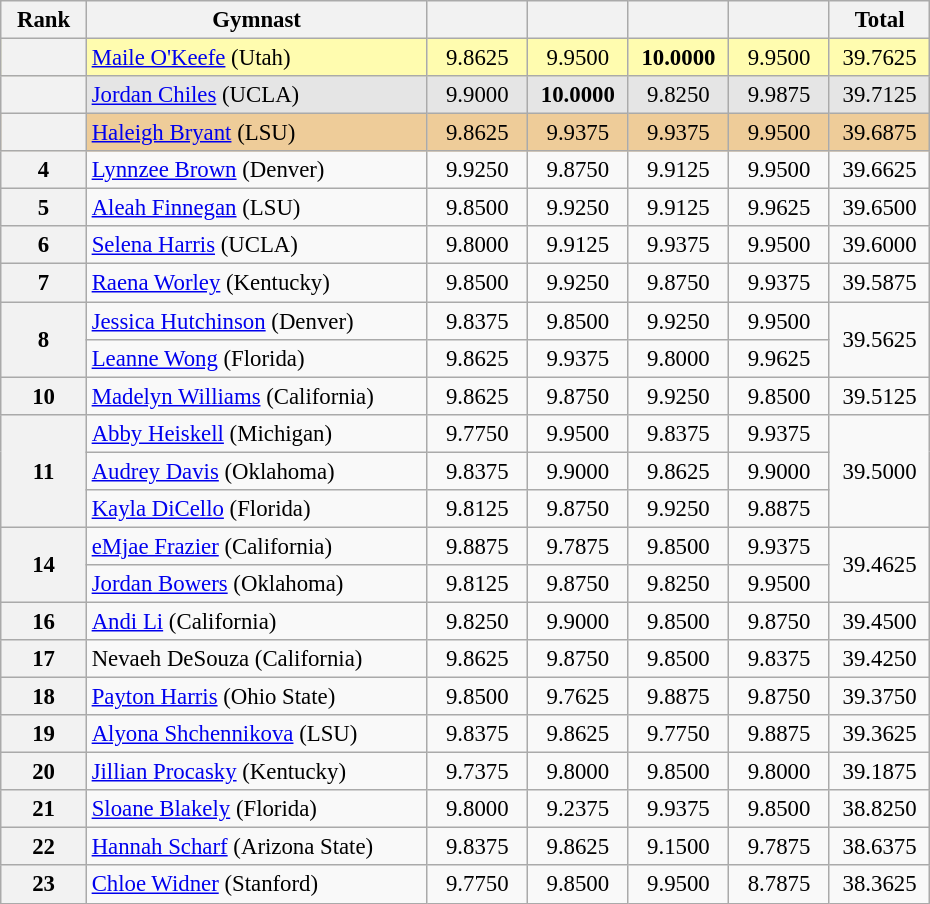<table class="wikitable sortable" style="text-align:center; font-size:95%">
<tr>
<th scope="col" style="width:50px;">Rank</th>
<th scope="col" style="width:220px;">Gymnast</th>
<th scope="col" style="width:60px;"></th>
<th scope="col" style="width:60px;"></th>
<th scope="col" style="width:60px;"></th>
<th scope="col" style="width:60px;"></th>
<th scope="col" style="width:60px;">Total</th>
</tr>
<tr style="background:#fffcaf;">
<th scope="row" style="text-align:center"></th>
<td style="text-align:left;"><a href='#'>Maile O'Keefe</a> (Utah)</td>
<td>9.8625</td>
<td>9.9500</td>
<td><strong>10.0000</strong></td>
<td>9.9500</td>
<td>39.7625</td>
</tr>
<tr style="background:#e5e5e5;">
<th scope="row" style="text-align:center"></th>
<td style="text-align:left;"><a href='#'>Jordan Chiles</a> (UCLA)</td>
<td>9.9000</td>
<td><strong>10.0000</strong></td>
<td>9.8250</td>
<td>9.9875</td>
<td>39.7125</td>
</tr>
<tr style="background:#ec9;">
<th scope="row" style="text-align:center"></th>
<td style="text-align:left;"><a href='#'>Haleigh Bryant</a> (LSU)</td>
<td>9.8625</td>
<td>9.9375</td>
<td>9.9375</td>
<td>9.9500</td>
<td>39.6875</td>
</tr>
<tr>
<th>4</th>
<td style="text-align:left;"><a href='#'>Lynnzee Brown</a> (Denver)</td>
<td>9.9250</td>
<td>9.8750</td>
<td>9.9125</td>
<td>9.9500</td>
<td>39.6625</td>
</tr>
<tr>
<th>5</th>
<td style="text-align:left;"><a href='#'>Aleah Finnegan</a> (LSU)</td>
<td>9.8500</td>
<td>9.9250</td>
<td>9.9125</td>
<td>9.9625</td>
<td>39.6500</td>
</tr>
<tr>
<th>6</th>
<td style="text-align:left;"><a href='#'>Selena Harris</a> (UCLA)</td>
<td>9.8000</td>
<td>9.9125</td>
<td>9.9375</td>
<td>9.9500</td>
<td>39.6000</td>
</tr>
<tr>
<th>7</th>
<td style="text-align:left;"><a href='#'>Raena Worley</a> (Kentucky)</td>
<td>9.8500</td>
<td>9.9250</td>
<td>9.8750</td>
<td>9.9375</td>
<td>39.5875</td>
</tr>
<tr>
<th rowspan="2">8</th>
<td style="text-align:left;"><a href='#'>Jessica Hutchinson</a> (Denver)</td>
<td>9.8375</td>
<td>9.8500</td>
<td>9.9250</td>
<td>9.9500</td>
<td rowspan="2">39.5625</td>
</tr>
<tr>
<td style="text-align:left;"><a href='#'>Leanne Wong</a> (Florida)</td>
<td>9.8625</td>
<td>9.9375</td>
<td>9.8000</td>
<td>9.9625</td>
</tr>
<tr>
<th>10</th>
<td style="text-align:left;"><a href='#'>Madelyn Williams</a> (California)</td>
<td>9.8625</td>
<td>9.8750</td>
<td>9.9250</td>
<td>9.8500</td>
<td>39.5125</td>
</tr>
<tr>
<th rowspan="3">11</th>
<td style="text-align:left;"><a href='#'>Abby Heiskell</a> (Michigan)</td>
<td>9.7750</td>
<td>9.9500</td>
<td>9.8375</td>
<td>9.9375</td>
<td rowspan="3">39.5000</td>
</tr>
<tr>
<td style="text-align:left;"><a href='#'>Audrey Davis</a> (Oklahoma)</td>
<td>9.8375</td>
<td>9.9000</td>
<td>9.8625</td>
<td>9.9000</td>
</tr>
<tr>
<td style="text-align:left;"><a href='#'>Kayla DiCello</a> (Florida)</td>
<td>9.8125</td>
<td>9.8750</td>
<td>9.9250</td>
<td>9.8875</td>
</tr>
<tr>
<th rowspan="2">14</th>
<td style="text-align:left;"><a href='#'>eMjae Frazier</a> (California)</td>
<td>9.8875</td>
<td>9.7875</td>
<td>9.8500</td>
<td>9.9375</td>
<td rowspan="2">39.4625</td>
</tr>
<tr>
<td style="text-align:left;"><a href='#'>Jordan Bowers</a> (Oklahoma)</td>
<td>9.8125</td>
<td>9.8750</td>
<td>9.8250</td>
<td>9.9500</td>
</tr>
<tr>
<th>16</th>
<td style="text-align:left;"><a href='#'>Andi Li</a> (California)</td>
<td>9.8250</td>
<td>9.9000</td>
<td>9.8500</td>
<td>9.8750</td>
<td>39.4500</td>
</tr>
<tr>
<th>17</th>
<td style="text-align:left;">Nevaeh DeSouza (California)</td>
<td>9.8625</td>
<td>9.8750</td>
<td>9.8500</td>
<td>9.8375</td>
<td>39.4250</td>
</tr>
<tr>
<th>18</th>
<td style="text-align:left;"><a href='#'>Payton Harris</a> (Ohio State)</td>
<td>9.8500</td>
<td>9.7625</td>
<td>9.8875</td>
<td>9.8750</td>
<td>39.3750</td>
</tr>
<tr>
<th>19</th>
<td style="text-align:left;"><a href='#'>Alyona Shchennikova</a> (LSU)</td>
<td>9.8375</td>
<td>9.8625</td>
<td>9.7750</td>
<td>9.8875</td>
<td>39.3625</td>
</tr>
<tr>
<th>20</th>
<td style="text-align:left;"><a href='#'>Jillian Procasky</a> (Kentucky)</td>
<td>9.7375</td>
<td>9.8000</td>
<td>9.8500</td>
<td>9.8000</td>
<td>39.1875</td>
</tr>
<tr>
<th>21</th>
<td style="text-align:left;"><a href='#'>Sloane Blakely</a> (Florida)</td>
<td>9.8000</td>
<td>9.2375</td>
<td>9.9375</td>
<td>9.8500</td>
<td>38.8250</td>
</tr>
<tr>
<th>22</th>
<td style="text-align:left;"><a href='#'>Hannah Scharf</a> (Arizona State)</td>
<td>9.8375</td>
<td>9.8625</td>
<td>9.1500</td>
<td>9.7875</td>
<td>38.6375</td>
</tr>
<tr>
<th>23</th>
<td style="text-align:left;"><a href='#'>Chloe Widner</a> (Stanford)</td>
<td>9.7750</td>
<td>9.8500</td>
<td>9.9500</td>
<td>8.7875</td>
<td>38.3625</td>
</tr>
</table>
